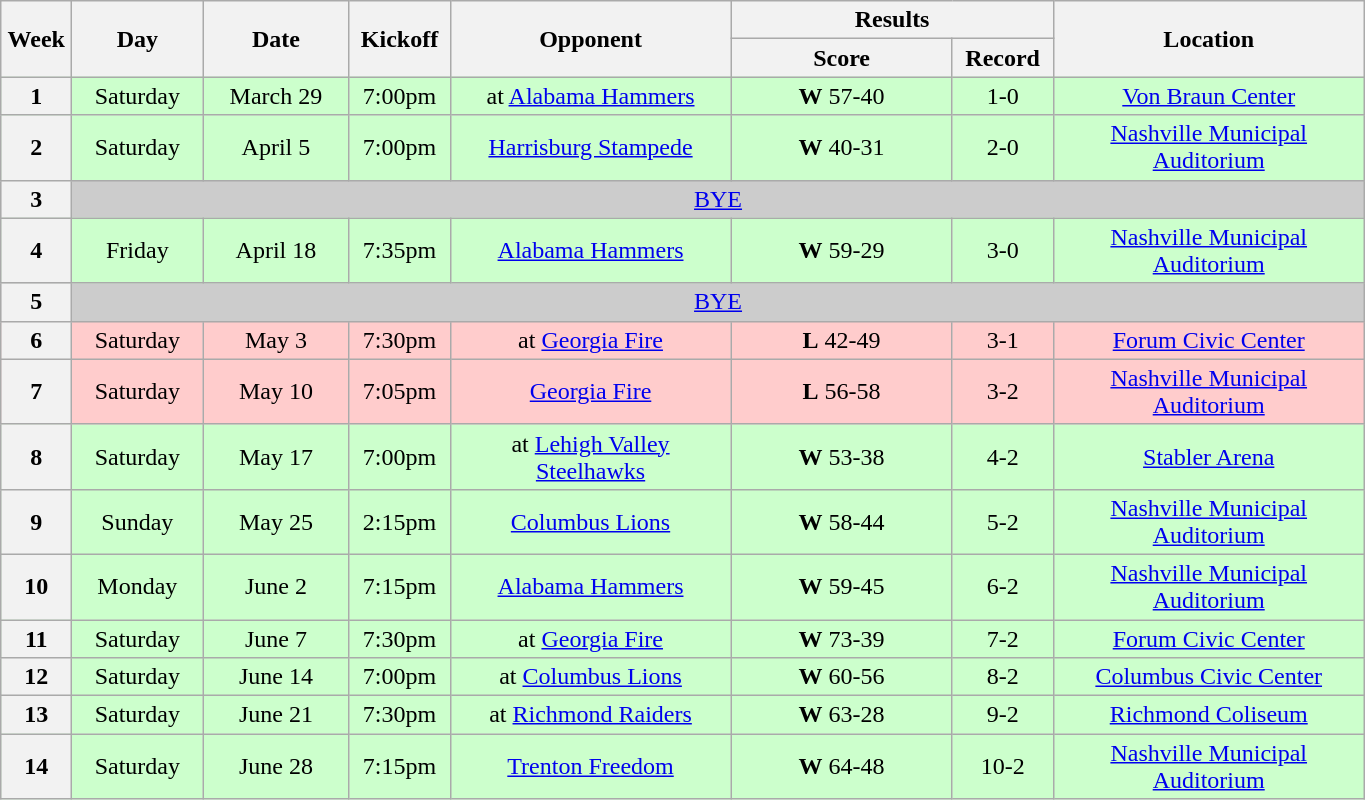<table class="wikitable">
<tr>
<th rowspan="2" width="40">Week</th>
<th rowspan="2" width="80">Day</th>
<th rowspan="2" width="90">Date</th>
<th rowspan="2" width="60">Kickoff</th>
<th rowspan="2" width="180">Opponent</th>
<th colspan="2" width="200">Results</th>
<th rowspan="2" width="200">Location</th>
</tr>
<tr>
<th width="140">Score</th>
<th width="60">Record</th>
</tr>
<tr align="center" bgcolor="#CCFFCC">
<th>1</th>
<td>Saturday</td>
<td>March 29</td>
<td>7:00pm</td>
<td>at <a href='#'>Alabama Hammers</a></td>
<td><strong>W</strong> 57-40</td>
<td>1-0</td>
<td><a href='#'>Von Braun Center</a></td>
</tr>
<tr align="center" bgcolor="#CCFFCC">
<th>2</th>
<td>Saturday</td>
<td>April 5</td>
<td>7:00pm</td>
<td><a href='#'>Harrisburg Stampede</a></td>
<td><strong>W</strong> 40-31</td>
<td>2-0</td>
<td><a href='#'>Nashville Municipal Auditorium</a></td>
</tr>
<tr align="center" bgcolor="#CCCCCC">
<th>3</th>
<td colSpan=7><a href='#'>BYE</a></td>
</tr>
<tr align="center" bgcolor="#CCFFCC">
<th>4</th>
<td>Friday</td>
<td>April 18</td>
<td>7:35pm</td>
<td><a href='#'>Alabama Hammers</a></td>
<td><strong>W</strong> 59-29</td>
<td>3-0</td>
<td><a href='#'>Nashville Municipal Auditorium</a></td>
</tr>
<tr align="center" bgcolor="#CCCCCC">
<th>5</th>
<td colSpan=7><a href='#'>BYE</a></td>
</tr>
<tr align="center" bgcolor="#FFCCCC">
<th>6</th>
<td>Saturday</td>
<td>May 3</td>
<td>7:30pm</td>
<td>at <a href='#'>Georgia Fire</a></td>
<td><strong>L</strong> 42-49</td>
<td>3-1</td>
<td><a href='#'>Forum Civic Center</a></td>
</tr>
<tr align="center" bgcolor="#FFCCCC">
<th>7</th>
<td>Saturday</td>
<td>May 10</td>
<td>7:05pm</td>
<td><a href='#'>Georgia Fire</a></td>
<td><strong>L</strong> 56-58</td>
<td>3-2</td>
<td><a href='#'>Nashville Municipal Auditorium</a></td>
</tr>
<tr align="center" bgcolor="#CCFFCC">
<th>8</th>
<td>Saturday</td>
<td>May 17</td>
<td>7:00pm</td>
<td>at <a href='#'>Lehigh Valley Steelhawks</a></td>
<td><strong>W</strong> 53-38</td>
<td>4-2</td>
<td><a href='#'>Stabler Arena</a></td>
</tr>
<tr align="center" bgcolor="#CCFFCC">
<th>9</th>
<td>Sunday</td>
<td>May 25</td>
<td>2:15pm</td>
<td><a href='#'>Columbus Lions</a></td>
<td><strong>W</strong> 58-44</td>
<td>5-2</td>
<td><a href='#'>Nashville Municipal Auditorium</a></td>
</tr>
<tr align="center" bgcolor="#CCFFCC">
<th>10</th>
<td>Monday</td>
<td>June 2</td>
<td>7:15pm</td>
<td><a href='#'>Alabama Hammers</a></td>
<td><strong>W</strong> 59-45</td>
<td>6-2</td>
<td><a href='#'>Nashville Municipal Auditorium</a></td>
</tr>
<tr align="center" bgcolor="#CCFFCC">
<th>11</th>
<td>Saturday</td>
<td>June 7</td>
<td>7:30pm</td>
<td>at <a href='#'>Georgia Fire</a></td>
<td><strong>W</strong> 73-39</td>
<td>7-2</td>
<td><a href='#'>Forum Civic Center</a></td>
</tr>
<tr align="center" bgcolor="#CCFFCC">
<th>12</th>
<td>Saturday</td>
<td>June 14</td>
<td>7:00pm</td>
<td>at <a href='#'>Columbus Lions</a></td>
<td><strong>W</strong> 60-56</td>
<td>8-2</td>
<td><a href='#'>Columbus Civic Center</a></td>
</tr>
<tr align="center" bgcolor="#CCFFCC">
<th>13</th>
<td>Saturday</td>
<td>June 21</td>
<td>7:30pm</td>
<td>at <a href='#'>Richmond Raiders</a></td>
<td><strong>W</strong> 63-28</td>
<td>9-2</td>
<td><a href='#'>Richmond Coliseum</a></td>
</tr>
<tr align="center" bgcolor="#CCFFCC">
<th>14</th>
<td>Saturday</td>
<td>June 28</td>
<td>7:15pm</td>
<td><a href='#'>Trenton Freedom</a></td>
<td><strong>W</strong> 64-48</td>
<td>10-2</td>
<td><a href='#'>Nashville Municipal Auditorium</a></td>
</tr>
</table>
